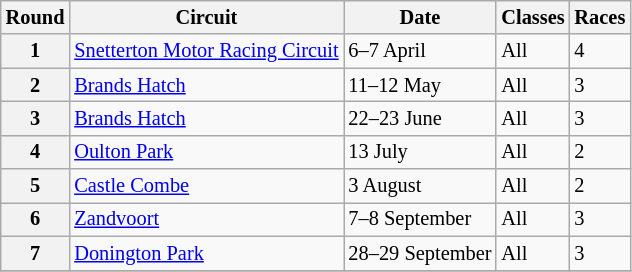<table class="wikitable" style="font-size: 85%;">
<tr>
<th>Round</th>
<th>Circuit</th>
<th>Date</th>
<th>Classes</th>
<th>Races</th>
</tr>
<tr>
<th>1</th>
<td><a href='#'>Snetterton Motor Racing Circuit</a></td>
<td>6–7 April</td>
<td>All</td>
<td>4</td>
</tr>
<tr>
<th>2</th>
<td><a href='#'>Brands Hatch</a></td>
<td>11–12 May</td>
<td>All</td>
<td>3</td>
</tr>
<tr>
<th>3</th>
<td><a href='#'>Brands Hatch</a></td>
<td>22–23 June</td>
<td>All</td>
<td>3</td>
</tr>
<tr>
<th>4</th>
<td><a href='#'>Oulton Park</a></td>
<td>13 July</td>
<td>All</td>
<td>2</td>
</tr>
<tr>
<th>5</th>
<td><a href='#'>Castle Combe</a></td>
<td>3 August</td>
<td>All</td>
<td>2</td>
</tr>
<tr>
<th>6</th>
<td><a href='#'>Zandvoort</a></td>
<td>7–8 September</td>
<td>All</td>
<td>3</td>
</tr>
<tr>
<th>7</th>
<td><a href='#'>Donington Park</a></td>
<td>28–29 September</td>
<td>All</td>
<td>3</td>
</tr>
<tr>
</tr>
</table>
